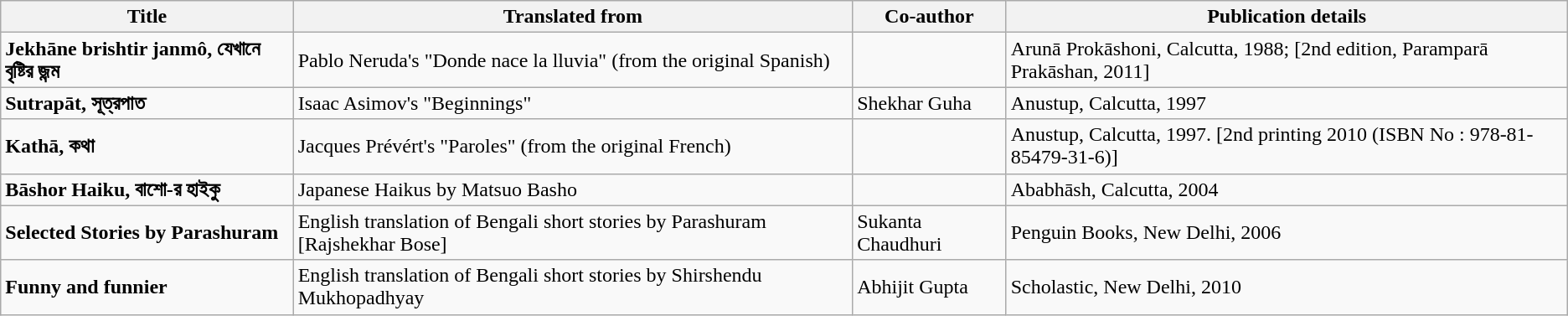<table class="wikitable">
<tr>
<th>Title</th>
<th>Translated from</th>
<th>Co-author</th>
<th>Publication details</th>
</tr>
<tr>
<td><strong>Jekhāne brishtir janmô, যেখানে বৃষ্টির জন্ম</strong></td>
<td>Pablo Neruda's "Donde nace la lluvia" (from the original Spanish)</td>
<td></td>
<td>Arunā Prokāshoni, Calcutta, 1988; [2nd edition, Paramparā Prakāshan, 2011]</td>
</tr>
<tr>
<td><strong>Sutrapāt, সূত্রপাত</strong></td>
<td>Isaac Asimov's "Beginnings"</td>
<td>Shekhar Guha</td>
<td>Anustup, Calcutta, 1997</td>
</tr>
<tr>
<td><strong>Kathā, কথা</strong></td>
<td>Jacques Prévért's "Paroles" (from the original French)</td>
<td></td>
<td>Anustup, Calcutta, 1997. [2nd printing 2010 (ISBN No : 978-81-85479-31-6)]</td>
</tr>
<tr>
<td><strong>Bāshor Haiku, বাশো-র হাইকু </strong></td>
<td>Japanese Haikus by Matsuo Basho</td>
<td></td>
<td>Ababhāsh, Calcutta, 2004</td>
</tr>
<tr>
<td><strong>Selected Stories by Parashuram</strong></td>
<td>English translation of Bengali short stories by Parashuram [Rajshekhar Bose]</td>
<td>Sukanta Chaudhuri</td>
<td>Penguin Books, New Delhi, 2006</td>
</tr>
<tr>
<td><strong>Funny and funnier</strong></td>
<td>English translation of Bengali short stories by Shirshendu Mukhopadhyay</td>
<td>Abhijit Gupta</td>
<td>Scholastic, New Delhi, 2010</td>
</tr>
</table>
